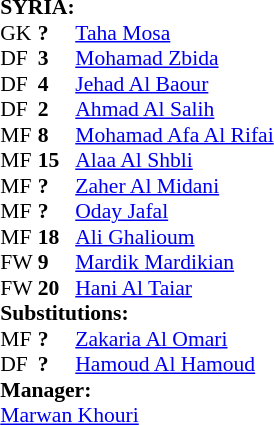<table style="font-size: 90%" cellspacing="0" cellpadding="0" align="center">
<tr>
<td colspan=4><br><strong>SYRIA:</strong></td>
</tr>
<tr>
<th width=25></th>
<th width=25></th>
</tr>
<tr>
<td>GK</td>
<td><strong>?</strong></td>
<td><a href='#'>Taha Mosa</a></td>
</tr>
<tr>
<td>DF</td>
<td><strong>3</strong></td>
<td><a href='#'>Mohamad Zbida</a></td>
</tr>
<tr>
<td>DF</td>
<td><strong>4</strong></td>
<td><a href='#'>Jehad Al Baour</a></td>
<td></td>
</tr>
<tr>
<td>DF</td>
<td><strong>2</strong></td>
<td><a href='#'>Ahmad Al Salih</a></td>
</tr>
<tr>
<td>MF</td>
<td><strong>8</strong></td>
<td><a href='#'>Mohamad Afa Al Rifai</a></td>
<td></td>
<td></td>
</tr>
<tr>
<td>MF</td>
<td><strong>15</strong></td>
<td><a href='#'>Alaa Al Shbli</a></td>
</tr>
<tr>
<td>MF</td>
<td><strong>?</strong></td>
<td><a href='#'>Zaher Al Midani</a></td>
</tr>
<tr>
<td>MF</td>
<td><strong>?</strong></td>
<td><a href='#'>Oday Jafal</a></td>
<td></td>
</tr>
<tr>
<td>MF</td>
<td><strong>18</strong></td>
<td><a href='#'>Ali Ghalioum</a></td>
</tr>
<tr>
<td>FW</td>
<td><strong>9</strong></td>
<td><a href='#'>Mardik Mardikian</a></td>
<td></td>
<td></td>
</tr>
<tr>
<td>FW</td>
<td><strong>20</strong></td>
<td><a href='#'>Hani Al Taiar</a></td>
</tr>
<tr>
<td colspan=3><strong>Substitutions:</strong></td>
</tr>
<tr>
<td>MF</td>
<td><strong>?</strong></td>
<td><a href='#'>Zakaria Al Omari</a></td>
<td></td>
<td></td>
</tr>
<tr>
<td>DF</td>
<td><strong>?</strong></td>
<td><a href='#'>Hamoud Al Hamoud</a></td>
<td></td>
<td></td>
</tr>
<tr>
<td colspan=3><strong>Manager:</strong></td>
</tr>
<tr>
<td colspan=3><a href='#'>Marwan Khouri</a></td>
</tr>
</table>
